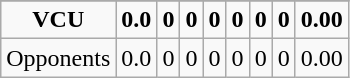<table class="wikitable sortable">
<tr>
</tr>
<tr style="text-align:center;">
<td><strong>VCU</strong></td>
<td><strong>0.0</strong></td>
<td><strong>0</strong></td>
<td><strong>0</strong></td>
<td><strong>0</strong></td>
<td><strong>0</strong></td>
<td><strong>0</strong></td>
<td><strong>0</strong></td>
<td><strong>0.00</strong></td>
</tr>
<tr style="text-align:center;">
<td>Opponents</td>
<td>0.0</td>
<td>0</td>
<td>0</td>
<td>0</td>
<td>0</td>
<td>0</td>
<td>0</td>
<td>0.00</td>
</tr>
</table>
